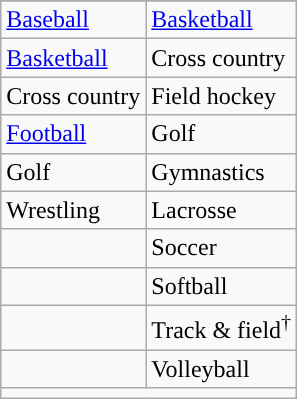<table class="wikitable" style=" ">
<tr>
</tr>
<tr>
<td><a href='#'>Baseball</a></td>
<td><a href='#'>Basketball</a></td>
</tr>
<tr>
<td><a href='#'>Basketball</a></td>
<td>Cross country</td>
</tr>
<tr>
<td>Cross country</td>
<td>Field hockey</td>
</tr>
<tr>
<td><a href='#'>Football</a></td>
<td>Golf</td>
</tr>
<tr>
<td>Golf</td>
<td>Gymnastics</td>
</tr>
<tr>
<td>Wrestling</td>
<td>Lacrosse</td>
</tr>
<tr>
<td></td>
<td>Soccer</td>
</tr>
<tr>
<td></td>
<td>Softball</td>
</tr>
<tr>
<td></td>
<td>Track & field<sup>†</sup></td>
</tr>
<tr>
<td></td>
<td>Volleyball</td>
</tr>
<tr>
<td colspan="2"></td>
</tr>
</table>
